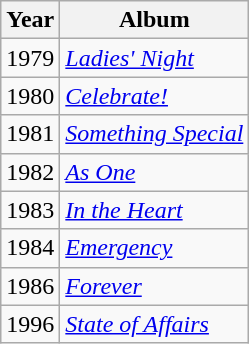<table class="wikitable">
<tr>
<th>Year</th>
<th>Album</th>
</tr>
<tr>
<td>1979</td>
<td><em><a href='#'>Ladies' Night</a></em></td>
</tr>
<tr>
<td>1980</td>
<td><em><a href='#'>Celebrate!</a></em></td>
</tr>
<tr>
<td>1981</td>
<td><em><a href='#'>Something Special</a></em></td>
</tr>
<tr>
<td>1982</td>
<td><em><a href='#'>As One</a></em></td>
</tr>
<tr>
<td>1983</td>
<td><em><a href='#'>In the Heart</a></em></td>
</tr>
<tr>
<td>1984</td>
<td><em><a href='#'>Emergency</a></em></td>
</tr>
<tr>
<td>1986</td>
<td><em><a href='#'>Forever</a></em></td>
</tr>
<tr>
<td>1996</td>
<td><em><a href='#'>State of Affairs</a></em></td>
</tr>
</table>
